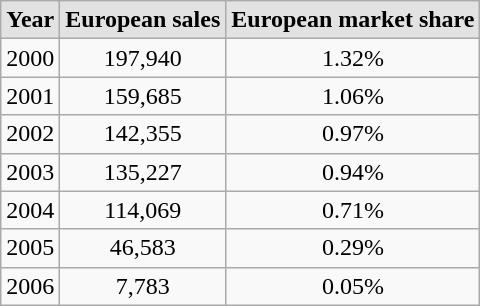<table class="wikitable" style=";">
<tr align="center">
<td style="background:#e2e2e2;"><strong>Year</strong></td>
<td style="background:#e2e2e2;"><strong>European sales</strong></td>
<td style="background:#e2e2e2;"><strong>European market share</strong></td>
</tr>
<tr>
<td>2000</td>
<td align="center">197,940</td>
<td align="center">1.32%</td>
</tr>
<tr>
<td>2001</td>
<td align="center">159,685</td>
<td align="center">1.06%</td>
</tr>
<tr>
<td>2002</td>
<td align="center">142,355</td>
<td align="center">0.97%</td>
</tr>
<tr>
<td>2003</td>
<td align="center">135,227</td>
<td align="center">0.94%</td>
</tr>
<tr>
<td>2004</td>
<td align="center">114,069</td>
<td align="center">0.71%</td>
</tr>
<tr>
<td>2005</td>
<td align="center">46,583</td>
<td align="center">0.29%</td>
</tr>
<tr>
<td>2006</td>
<td align="center">7,783</td>
<td align="center">0.05%</td>
</tr>
</table>
